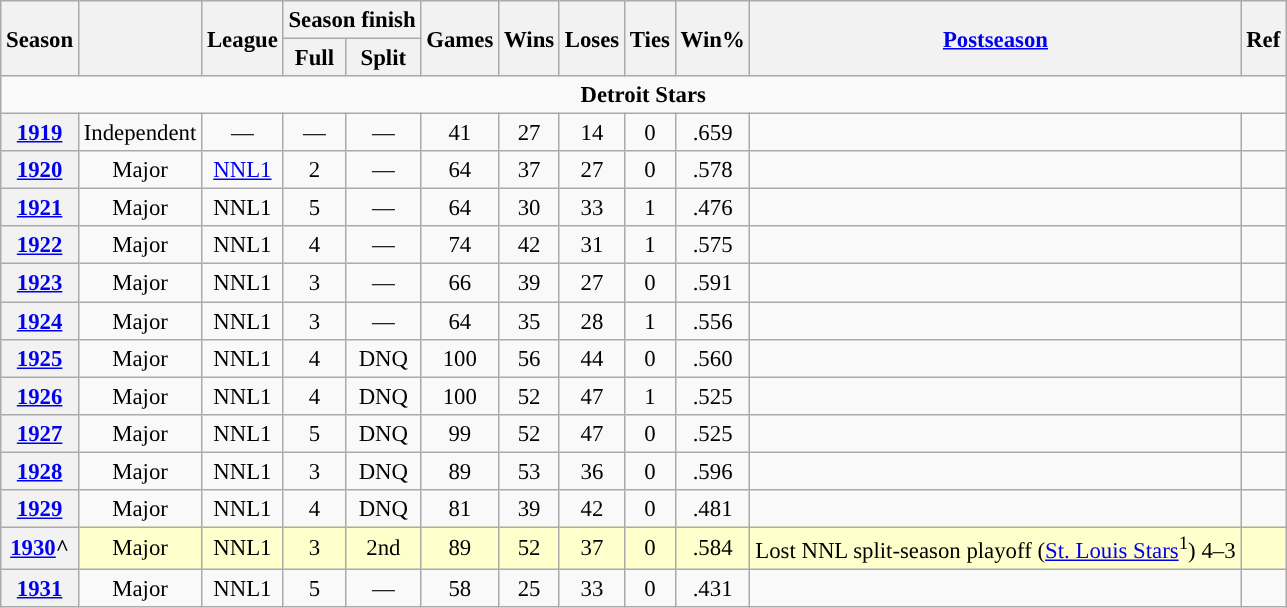<table class="wikitable sortable" style="text-align:center; font-size:95%">
<tr>
<th rowspan="2">Season</th>
<th rowspan="2"></th>
<th rowspan="2">League</th>
<th colspan="2">Season finish</th>
<th rowspan="2">Games</th>
<th rowspan="2">Wins</th>
<th rowspan="2">Loses</th>
<th rowspan="2">Ties</th>
<th rowspan="2">Win%</th>
<th rowspan="2"><a href='#'>Postseason</a></th>
<th rowspan="2">Ref</th>
</tr>
<tr>
<th>Full</th>
<th>Split</th>
</tr>
<tr>
<td align="center" colspan="12"><strong>Detroit Stars</strong></td>
</tr>
<tr>
<th><a href='#'>1919</a></th>
<td>Independent</td>
<td>—</td>
<td>—</td>
<td>—</td>
<td>41</td>
<td>27</td>
<td>14</td>
<td>0</td>
<td>.659</td>
<td></td>
<td></td>
</tr>
<tr>
<th><a href='#'>1920</a></th>
<td>Major</td>
<td><a href='#'>NNL1</a></td>
<td>2</td>
<td>—</td>
<td>64</td>
<td>37</td>
<td>27</td>
<td>0</td>
<td>.578</td>
<td></td>
<td></td>
</tr>
<tr>
<th><a href='#'>1921</a></th>
<td>Major</td>
<td>NNL1</td>
<td>5</td>
<td>—</td>
<td>64</td>
<td>30</td>
<td>33</td>
<td>1</td>
<td>.476</td>
<td></td>
<td></td>
</tr>
<tr>
<th><a href='#'>1922</a></th>
<td>Major</td>
<td>NNL1</td>
<td>4</td>
<td>—</td>
<td>74</td>
<td>42</td>
<td>31</td>
<td>1</td>
<td>.575</td>
<td></td>
<td></td>
</tr>
<tr>
<th><a href='#'>1923</a></th>
<td>Major</td>
<td>NNL1</td>
<td>3</td>
<td>—</td>
<td>66</td>
<td>39</td>
<td>27</td>
<td>0</td>
<td>.591</td>
<td></td>
<td></td>
</tr>
<tr>
<th><a href='#'>1924</a></th>
<td>Major</td>
<td>NNL1</td>
<td>3</td>
<td>—</td>
<td>64</td>
<td>35</td>
<td>28</td>
<td>1</td>
<td>.556</td>
<td></td>
<td></td>
</tr>
<tr>
<th><a href='#'>1925</a></th>
<td>Major</td>
<td>NNL1</td>
<td>4</td>
<td>DNQ</td>
<td>100</td>
<td>56</td>
<td>44</td>
<td>0</td>
<td>.560</td>
<td></td>
<td></td>
</tr>
<tr>
<th><a href='#'>1926</a></th>
<td>Major</td>
<td>NNL1</td>
<td>4</td>
<td>DNQ</td>
<td>100</td>
<td>52</td>
<td>47</td>
<td>1</td>
<td>.525</td>
<td></td>
<td></td>
</tr>
<tr>
<th><a href='#'>1927</a></th>
<td>Major</td>
<td>NNL1</td>
<td>5</td>
<td>DNQ</td>
<td>99</td>
<td>52</td>
<td>47</td>
<td>0</td>
<td>.525</td>
<td></td>
<td></td>
</tr>
<tr>
<th><a href='#'>1928</a></th>
<td>Major</td>
<td>NNL1</td>
<td>3</td>
<td>DNQ</td>
<td>89</td>
<td>53</td>
<td>36</td>
<td>0</td>
<td>.596</td>
<td></td>
<td></td>
</tr>
<tr>
<th><a href='#'>1929</a></th>
<td>Major</td>
<td>NNL1</td>
<td>4</td>
<td>DNQ</td>
<td>81</td>
<td>39</td>
<td>42</td>
<td>0</td>
<td>.481</td>
<td></td>
<td></td>
</tr>
<tr bgcolor="#FFFFCC">
<th><a href='#'>1930</a>^</th>
<td>Major</td>
<td>NNL1</td>
<td>3</td>
<td>2nd</td>
<td>89</td>
<td>52</td>
<td>37</td>
<td>0</td>
<td>.584</td>
<td>Lost NNL split-season playoff (<a href='#'>St. Louis Stars</a><sup>1</sup>) 4–3</td>
<td></td>
</tr>
<tr>
<th><a href='#'>1931</a></th>
<td>Major</td>
<td>NNL1</td>
<td>5</td>
<td>—</td>
<td>58</td>
<td>25</td>
<td>33</td>
<td>0</td>
<td>.431</td>
<td></td>
<td></td>
</tr>
</table>
